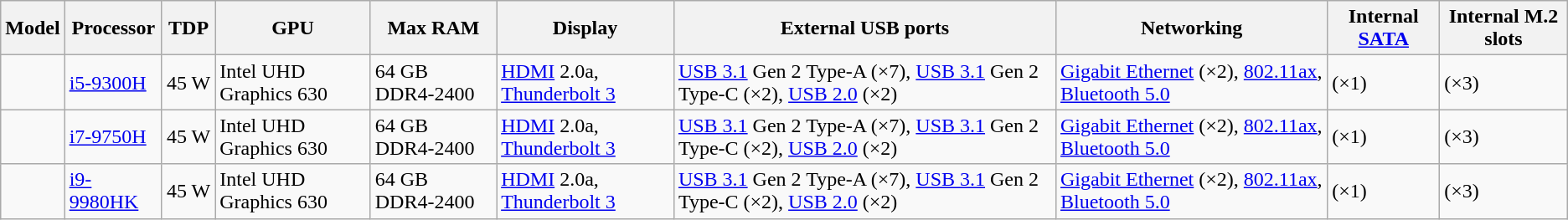<table class="wikitable">
<tr>
<th>Model</th>
<th>Processor</th>
<th>TDP</th>
<th>GPU</th>
<th>Max RAM</th>
<th>Display</th>
<th>External USB ports</th>
<th>Networking</th>
<th>Internal <a href='#'>SATA</a></th>
<th>Internal M.2 slots</th>
</tr>
<tr>
<td></td>
<td><a href='#'>i5-9300H</a></td>
<td>45 W</td>
<td>Intel UHD Graphics 630</td>
<td>64 GB DDR4-2400</td>
<td><a href='#'>HDMI</a> 2.0a, <a href='#'>Thunderbolt 3</a></td>
<td><a href='#'>USB 3.1</a> Gen 2 Type-A (×7), <a href='#'>USB 3.1</a> Gen 2 Type-C (×2), <a href='#'>USB 2.0</a> (×2)</td>
<td><a href='#'>Gigabit Ethernet</a> (×2), <a href='#'>802.11ax</a>, <a href='#'>Bluetooth 5.0</a></td>
<td> (×1)</td>
<td> (×3)</td>
</tr>
<tr>
<td></td>
<td><a href='#'>i7-9750H</a></td>
<td>45 W</td>
<td>Intel UHD Graphics 630</td>
<td>64 GB DDR4-2400</td>
<td><a href='#'>HDMI</a> 2.0a, <a href='#'>Thunderbolt 3</a></td>
<td><a href='#'>USB 3.1</a> Gen 2 Type-A (×7), <a href='#'>USB 3.1</a> Gen 2 Type-C (×2), <a href='#'>USB 2.0</a> (×2)</td>
<td><a href='#'>Gigabit Ethernet</a> (×2), <a href='#'>802.11ax</a>, <a href='#'>Bluetooth 5.0</a></td>
<td> (×1)</td>
<td> (×3)</td>
</tr>
<tr>
<td></td>
<td><a href='#'>i9-9980HK</a></td>
<td>45 W</td>
<td>Intel UHD Graphics 630</td>
<td>64 GB DDR4-2400</td>
<td><a href='#'>HDMI</a> 2.0a, <a href='#'>Thunderbolt 3</a></td>
<td><a href='#'>USB 3.1</a> Gen 2 Type-A (×7), <a href='#'>USB 3.1</a> Gen 2 Type-C (×2), <a href='#'>USB 2.0</a> (×2)</td>
<td><a href='#'>Gigabit Ethernet</a> (×2), <a href='#'>802.11ax</a>, <a href='#'>Bluetooth 5.0</a></td>
<td> (×1)</td>
<td> (×3)</td>
</tr>
</table>
